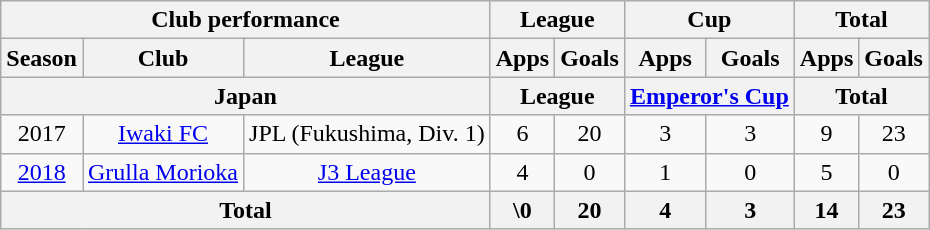<table class="wikitable" style="text-align:center;">
<tr>
<th colspan=3>Club performance</th>
<th colspan=2>League</th>
<th colspan=2>Cup</th>
<th colspan=2>Total</th>
</tr>
<tr>
<th>Season</th>
<th>Club</th>
<th>League</th>
<th>Apps</th>
<th>Goals</th>
<th>Apps</th>
<th>Goals</th>
<th>Apps</th>
<th>Goals</th>
</tr>
<tr>
<th colspan=3>Japan</th>
<th colspan=2>League</th>
<th colspan=2><a href='#'>Emperor's Cup</a></th>
<th colspan=2>Total</th>
</tr>
<tr>
<td>2017</td>
<td><a href='#'>Iwaki FC</a></td>
<td>JPL (Fukushima, Div. 1)</td>
<td>6</td>
<td>20</td>
<td>3</td>
<td>3</td>
<td>9</td>
<td>23</td>
</tr>
<tr>
<td><a href='#'>2018</a></td>
<td rowspan="1"><a href='#'>Grulla Morioka</a></td>
<td rowspan="1"><a href='#'>J3 League</a></td>
<td>4</td>
<td>0</td>
<td>1</td>
<td>0</td>
<td>5</td>
<td>0</td>
</tr>
<tr>
<th colspan=3>Total</th>
<th>\0</th>
<th>20</th>
<th>4</th>
<th>3</th>
<th>14</th>
<th>23</th>
</tr>
</table>
